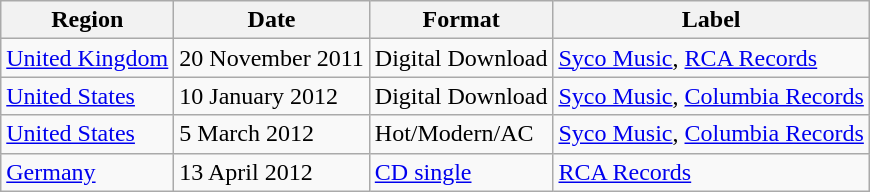<table class=wikitable>
<tr>
<th>Region</th>
<th>Date</th>
<th>Format</th>
<th>Label</th>
</tr>
<tr>
<td><a href='#'>United Kingdom</a></td>
<td>20 November 2011</td>
<td>Digital Download</td>
<td><a href='#'>Syco Music</a>, <a href='#'>RCA Records</a></td>
</tr>
<tr>
<td><a href='#'>United States</a></td>
<td>10 January 2012</td>
<td>Digital Download</td>
<td><a href='#'>Syco Music</a>, <a href='#'>Columbia Records</a></td>
</tr>
<tr>
<td><a href='#'>United States</a></td>
<td>5 March 2012</td>
<td>Hot/Modern/AC</td>
<td><a href='#'>Syco Music</a>, <a href='#'>Columbia Records</a></td>
</tr>
<tr>
<td><a href='#'>Germany</a></td>
<td>13 April 2012</td>
<td><a href='#'>CD single</a></td>
<td><a href='#'>RCA Records</a></td>
</tr>
</table>
